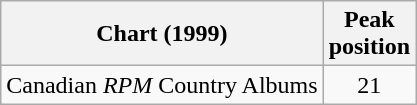<table class="wikitable">
<tr>
<th>Chart (1999)</th>
<th>Peak<br>position</th>
</tr>
<tr>
<td>Canadian <em>RPM</em> Country Albums</td>
<td align="center">21</td>
</tr>
</table>
